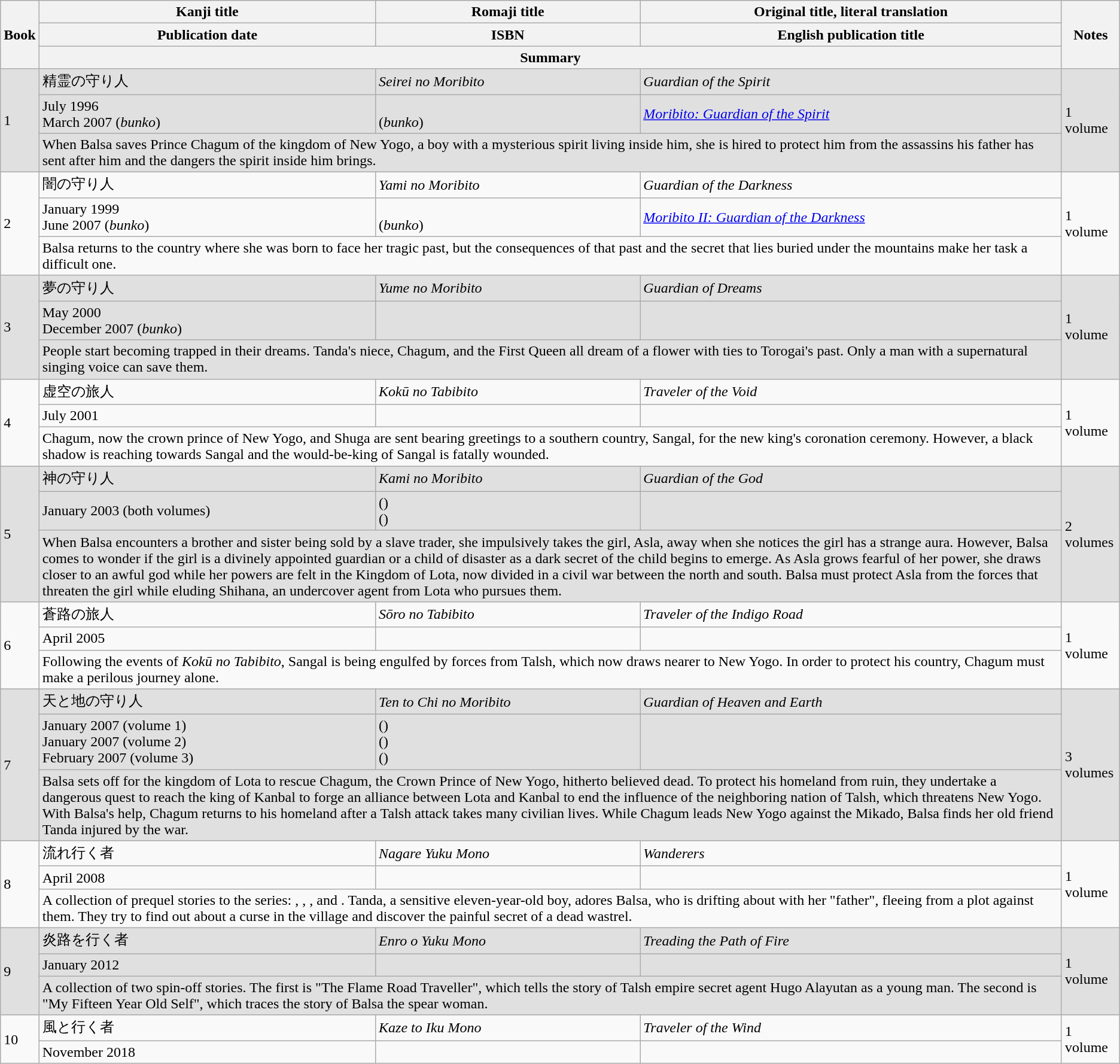<table class=wikitable>
<tr>
<th rowspan=3>Book</th>
<th>Kanji title</th>
<th>Romaji title</th>
<th>Original title, literal translation</th>
<th rowspan=3>Notes</th>
</tr>
<tr>
<th>Publication date</th>
<th>ISBN</th>
<th>English publication title</th>
</tr>
<tr>
<th colspan=3>Summary</th>
</tr>
<tr bgcolor=e0e0e0>
<td rowspan=3>1</td>
<td>精霊の守り人</td>
<td><em>Seirei no Moribito</em></td>
<td><em>Guardian of the Spirit</em></td>
<td rowspan=3>1 volume</td>
</tr>
<tr bgcolor=e0e0e0>
<td>July 1996<br>March 2007 (<em>bunko</em>)</td>
<td><br> (<em>bunko</em>)</td>
<td><em><a href='#'>Moribito: Guardian of the Spirit</a></em></td>
</tr>
<tr bgcolor=e0e0e0>
<td colspan=3>When Balsa saves Prince Chagum of the kingdom of New Yogo, a boy with a mysterious spirit living inside him, she is hired to protect him from the assassins his father has sent after him and the dangers the spirit inside him brings.</td>
</tr>
<tr>
<td rowspan=3>2</td>
<td>闇の守り人</td>
<td><em>Yami no Moribito</em></td>
<td><em>Guardian of the Darkness</em></td>
<td rowspan=3>1 volume</td>
</tr>
<tr>
<td>January 1999<br>June 2007 (<em>bunko</em>)</td>
<td><br> (<em>bunko</em>)</td>
<td><em><a href='#'>Moribito II: Guardian of the Darkness</a></em></td>
</tr>
<tr>
<td colspan=3>Balsa returns to the country where she was born to face her tragic past, but the consequences of that past and the secret that lies buried under the mountains make her task a difficult one.</td>
</tr>
<tr bgcolor=e0e0e0>
<td rowspan=3>3</td>
<td>夢の守り人</td>
<td><em>Yume no Moribito</em></td>
<td><em>Guardian of Dreams</em></td>
<td rowspan=3>1 volume</td>
</tr>
<tr bgcolor=e0e0e0>
<td>May 2000<br>December 2007 (<em>bunko</em>)</td>
<td></td>
<td></td>
</tr>
<tr bgcolor=e0e0e0>
<td colspan=3>People start becoming trapped in their dreams. Tanda's niece, Chagum, and the First Queen all dream of a flower with ties to Torogai's past. Only a man with a supernatural singing voice can save them.</td>
</tr>
<tr>
<td rowspan=3>4</td>
<td>虚空の旅人</td>
<td><em>Kokū no Tabibito</em></td>
<td><em>Traveler of the Void</em></td>
<td rowspan=3>1 volume</td>
</tr>
<tr>
<td>July 2001</td>
<td></td>
<td></td>
</tr>
<tr>
<td colspan=3>Chagum, now the crown prince of New Yogo, and Shuga are sent bearing greetings to a southern country, Sangal, for the new king's coronation ceremony. However, a black shadow is reaching towards Sangal and the would-be-king of Sangal is fatally wounded.</td>
</tr>
<tr bgcolor=e0e0e0>
<td rowspan=3>5</td>
<td>神の守り人</td>
<td><em>Kami no Moribito</em></td>
<td><em>Guardian of the God</em></td>
<td rowspan=3>2 volumes</td>
</tr>
<tr bgcolor=e0e0e0>
<td>January 2003 (both volumes)</td>
<td> ()<br> ()</td>
<td></td>
</tr>
<tr bgcolor=e0e0e0>
<td colspan=3>When Balsa encounters a brother and sister being sold by a slave trader, she impulsively takes the girl, Asla, away when she notices the girl has a strange aura. However, Balsa comes to wonder if the girl is a divinely appointed guardian or a child of disaster as a dark secret of the child begins to emerge. As Asla grows fearful of her power, she draws closer to an awful god while her powers are felt in the Kingdom of Lota, now divided in a civil war between the north and south. Balsa must protect Asla from the forces that threaten the girl while eluding Shihana, an undercover agent from Lota who pursues them.</td>
</tr>
<tr>
<td rowspan=3>6</td>
<td>蒼路の旅人</td>
<td><em>Sōro no Tabibito</em></td>
<td><em>Traveler of the Indigo Road</em></td>
<td rowspan=3>1 volume</td>
</tr>
<tr>
<td>April 2005</td>
<td></td>
<td></td>
</tr>
<tr>
<td colspan=3>Following the events of <em>Kokū no Tabibito</em>, Sangal is being engulfed by forces from Talsh, which now draws nearer to New Yogo. In order to protect his country, Chagum must make a perilous journey alone.</td>
</tr>
<tr bgcolor=e0e0e0>
<td rowspan=3>7</td>
<td>天と地の守り人</td>
<td><em>Ten to Chi no Moribito</em></td>
<td><em>Guardian of Heaven and Earth</em></td>
<td rowspan=3>3 volumes</td>
</tr>
<tr bgcolor=e0e0e0>
<td>January 2007 (volume 1)<br>January 2007 (volume 2)<br>February 2007 (volume 3)</td>
<td> ()<br> ()<br> ()</td>
<td></td>
</tr>
<tr bgcolor=e0e0e0>
<td colspan=3>Balsa sets off for the kingdom of Lota to rescue Chagum, the Crown Prince of New Yogo, hitherto believed dead. To protect his homeland from ruin, they undertake a dangerous quest to reach the king of Kanbal to forge an alliance between Lota and Kanbal to end the influence of the neighboring nation of Talsh, which threatens New Yogo. With Balsa's help, Chagum returns to his homeland after a Talsh attack takes many civilian lives. While Chagum leads New Yogo against the Mikado, Balsa finds her old friend Tanda injured by the war.</td>
</tr>
<tr>
<td rowspan=3>8</td>
<td>流れ行く者</td>
<td><em>Nagare Yuku Mono</em></td>
<td><em>Wanderers</em></td>
<td rowspan=3>1 volume</td>
</tr>
<tr>
<td>April 2008</td>
<td></td>
<td></td>
</tr>
<tr>
<td colspan=3>A collection of prequel stories to the series: , , , and . Tanda, a sensitive eleven-year-old boy, adores Balsa, who is drifting about with her "father", fleeing from a plot against them. They try to find out about a curse in the village and discover the painful secret of a dead wastrel.</td>
</tr>
<tr bgcolor=e0e0e0>
<td rowspan=3>9</td>
<td>炎路を行く者</td>
<td><em>Enro o Yuku Mono</em></td>
<td><em>Treading the Path of Fire</em></td>
<td rowspan=3>1 volume</td>
</tr>
<tr bgcolor=e0e0e0>
<td>January 2012</td>
<td></td>
<td></td>
</tr>
<tr bgcolor=e0e0e0>
<td colspan=3>A collection of two spin-off stories. The first is "The Flame Road Traveller", which tells the story of Talsh empire secret agent Hugo Alayutan as a young man. The second is "My Fifteen Year Old Self", which traces the story of Balsa the spear woman.</td>
</tr>
<tr>
<td rowspan=3>10</td>
<td>風と行く者</td>
<td><em>Kaze to Iku Mono</em></td>
<td><em>Traveler of the Wind</em></td>
<td rowspan=3>1 volume</td>
</tr>
<tr>
<td>November 2018</td>
<td></td>
<td></td>
</tr>
</table>
